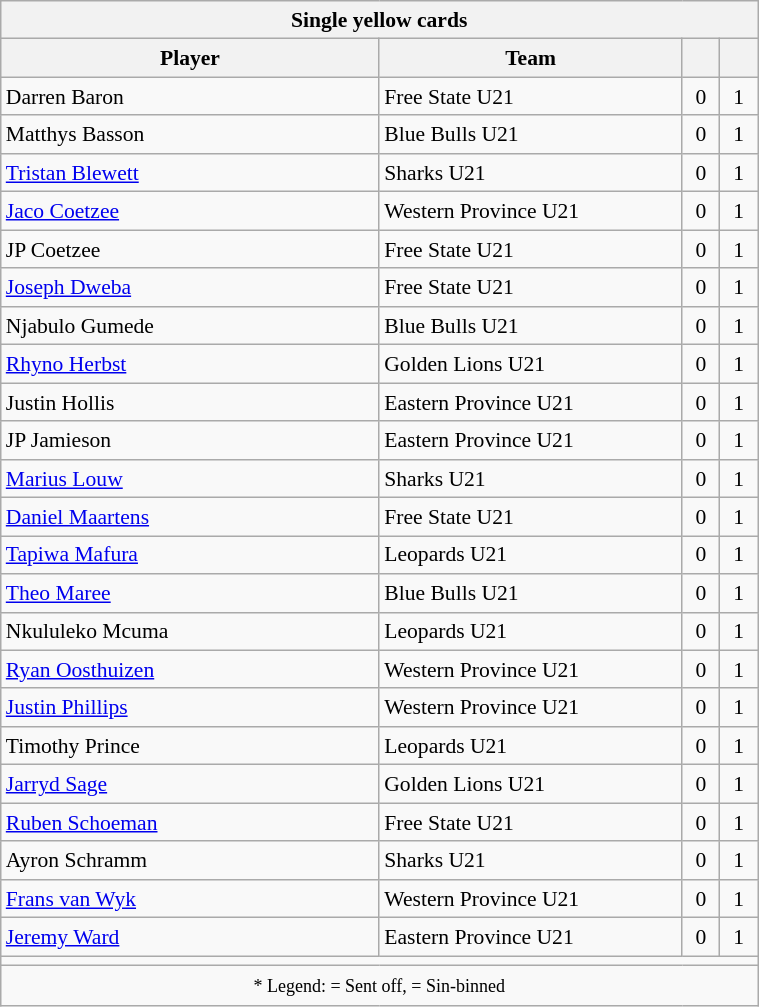<table class="wikitable collapsible collapsed sortable" style="text-align:center; line-height:130%; font-size:90%; width:40%;">
<tr>
<th colspan=4>Single yellow cards</th>
</tr>
<tr>
<th style="width:50%;">Player</th>
<th style="width:40%;">Team</th>
<th style="width:5%;"></th>
<th style="width:5%;"><br></th>
</tr>
<tr>
<td style="text-align:left;">Darren Baron</td>
<td style="text-align:left;">Free State U21</td>
<td>0</td>
<td>1</td>
</tr>
<tr>
<td style="text-align:left;">Matthys Basson</td>
<td style="text-align:left;">Blue Bulls U21</td>
<td>0</td>
<td>1</td>
</tr>
<tr>
<td style="text-align:left;"><a href='#'>Tristan Blewett</a></td>
<td style="text-align:left;">Sharks U21</td>
<td>0</td>
<td>1</td>
</tr>
<tr>
<td style="text-align:left;"><a href='#'>Jaco Coetzee</a></td>
<td style="text-align:left;">Western Province U21</td>
<td>0</td>
<td>1</td>
</tr>
<tr>
<td style="text-align:left;">JP Coetzee</td>
<td style="text-align:left;">Free State U21</td>
<td>0</td>
<td>1</td>
</tr>
<tr>
<td style="text-align:left;"><a href='#'>Joseph Dweba</a></td>
<td style="text-align:left;">Free State U21</td>
<td>0</td>
<td>1</td>
</tr>
<tr>
<td style="text-align:left;">Njabulo Gumede</td>
<td style="text-align:left;">Blue Bulls U21</td>
<td>0</td>
<td>1</td>
</tr>
<tr>
<td style="text-align:left;"><a href='#'>Rhyno Herbst</a></td>
<td style="text-align:left;">Golden Lions U21</td>
<td>0</td>
<td>1</td>
</tr>
<tr>
<td style="text-align:left;">Justin Hollis</td>
<td style="text-align:left;">Eastern Province U21</td>
<td>0</td>
<td>1</td>
</tr>
<tr>
<td style="text-align:left;">JP Jamieson</td>
<td style="text-align:left;">Eastern Province U21</td>
<td>0</td>
<td>1</td>
</tr>
<tr>
<td style="text-align:left;"><a href='#'>Marius Louw</a></td>
<td style="text-align:left;">Sharks U21</td>
<td>0</td>
<td>1</td>
</tr>
<tr>
<td style="text-align:left;"><a href='#'>Daniel Maartens</a></td>
<td style="text-align:left;">Free State U21</td>
<td>0</td>
<td>1</td>
</tr>
<tr>
<td style="text-align:left;"><a href='#'>Tapiwa Mafura</a></td>
<td style="text-align:left;">Leopards U21</td>
<td>0</td>
<td>1</td>
</tr>
<tr>
<td style="text-align:left;"><a href='#'>Theo Maree</a></td>
<td style="text-align:left;">Blue Bulls U21</td>
<td>0</td>
<td>1</td>
</tr>
<tr>
<td style="text-align:left;">Nkululeko Mcuma</td>
<td style="text-align:left;">Leopards U21</td>
<td>0</td>
<td>1</td>
</tr>
<tr>
<td style="text-align:left;"><a href='#'>Ryan Oosthuizen</a></td>
<td style="text-align:left;">Western Province U21</td>
<td>0</td>
<td>1</td>
</tr>
<tr>
<td style="text-align:left;"><a href='#'>Justin Phillips</a></td>
<td style="text-align:left;">Western Province U21</td>
<td>0</td>
<td>1</td>
</tr>
<tr>
<td style="text-align:left;">Timothy Prince</td>
<td style="text-align:left;">Leopards U21</td>
<td>0</td>
<td>1</td>
</tr>
<tr>
<td style="text-align:left;"><a href='#'>Jarryd Sage</a></td>
<td style="text-align:left;">Golden Lions U21</td>
<td>0</td>
<td>1</td>
</tr>
<tr>
<td style="text-align:left;"><a href='#'>Ruben Schoeman</a></td>
<td style="text-align:left;">Free State U21</td>
<td>0</td>
<td>1</td>
</tr>
<tr>
<td style="text-align:left;">Ayron Schramm</td>
<td style="text-align:left;">Sharks U21</td>
<td>0</td>
<td>1</td>
</tr>
<tr>
<td style="text-align:left;"><a href='#'>Frans van Wyk</a></td>
<td style="text-align:left;">Western Province U21</td>
<td>0</td>
<td>1</td>
</tr>
<tr>
<td style="text-align:left;"><a href='#'>Jeremy Ward</a></td>
<td style="text-align:left;">Eastern Province U21</td>
<td>0</td>
<td>1</td>
</tr>
<tr>
<td colspan="100%"></td>
</tr>
<tr>
<td colspan="100%"><small>* Legend:  = Sent off,  = Sin-binned</small></td>
</tr>
</table>
